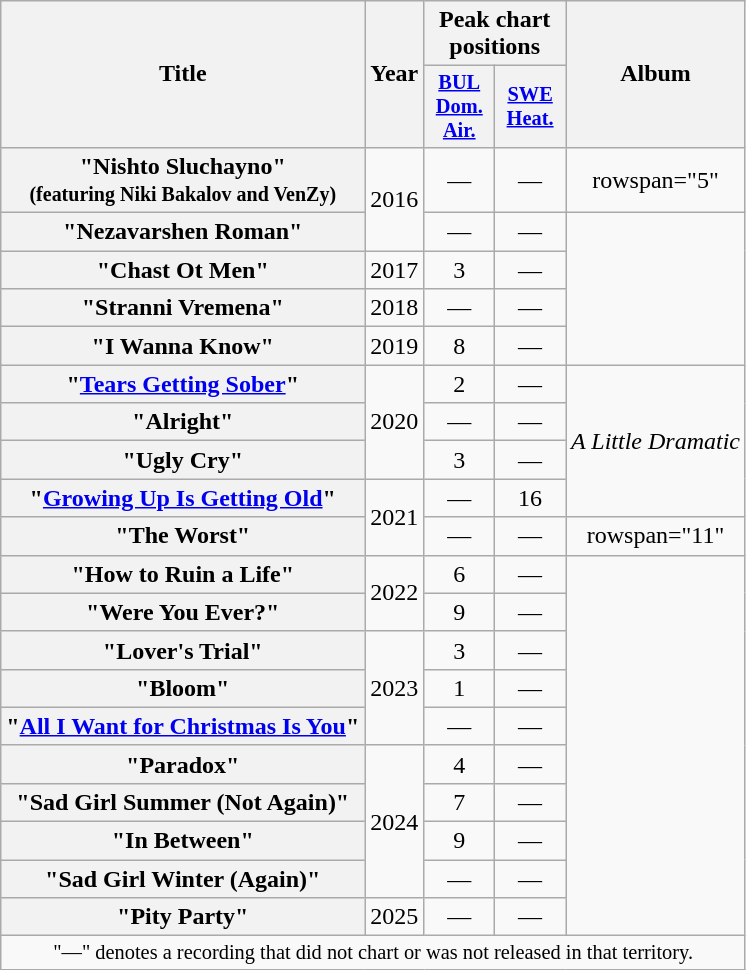<table class="wikitable plainrowheaders" style="text-align:center;">
<tr>
<th scope="col" rowspan="2">Title</th>
<th scope="col" rowspan="2">Year</th>
<th scope="col" colspan="2">Peak chart positions</th>
<th scope="col" rowspan="2">Album</th>
</tr>
<tr>
<th scope="col" style="width:3em;font-size:85%;"><a href='#'>BUL<br>Dom.<br>Air.</a><br></th>
<th scope="col" style="width:3em;font-size:85%;"><a href='#'>SWE<br>Heat.</a><br></th>
</tr>
<tr>
<th scope="row">"Nishto Sluchayno"<br><small>(featuring Niki Bakalov and VenZy)</small></th>
<td rowspan="2">2016</td>
<td>—</td>
<td>—</td>
<td>rowspan="5" </td>
</tr>
<tr>
<th scope="row">"Nezavarshen Roman"</th>
<td>—</td>
<td>—</td>
</tr>
<tr>
<th scope="row">"Chast Ot Men"</th>
<td>2017</td>
<td>3</td>
<td>—</td>
</tr>
<tr>
<th scope="row">"Stranni Vremena"</th>
<td>2018</td>
<td>—</td>
<td>—</td>
</tr>
<tr>
<th scope="row">"I Wanna Know"</th>
<td>2019</td>
<td>8</td>
<td>—</td>
</tr>
<tr>
<th scope="row">"<a href='#'>Tears Getting Sober</a>"</th>
<td rowspan="3">2020</td>
<td>2</td>
<td>—</td>
<td rowspan="4"><em>A Little Dramatic</em></td>
</tr>
<tr>
<th scope="row">"Alright"</th>
<td>—</td>
<td>—</td>
</tr>
<tr>
<th scope="row">"Ugly Cry"</th>
<td>3</td>
<td>—</td>
</tr>
<tr>
<th scope="row">"<a href='#'>Growing Up Is Getting Old</a>"</th>
<td rowspan="2">2021</td>
<td>—</td>
<td>16</td>
</tr>
<tr>
<th scope="row">"The Worst"</th>
<td>—</td>
<td>—</td>
<td>rowspan="11" </td>
</tr>
<tr>
<th scope="row">"How to Ruin a Life"</th>
<td rowspan="2">2022</td>
<td>6</td>
<td>—</td>
</tr>
<tr>
<th scope="row">"Were You Ever?"</th>
<td>9</td>
<td>—</td>
</tr>
<tr>
<th scope="row">"Lover's Trial"</th>
<td rowspan="3">2023</td>
<td>3</td>
<td>—</td>
</tr>
<tr>
<th scope="row">"Bloom"</th>
<td>1</td>
<td>—</td>
</tr>
<tr>
<th scope="row">"<a href='#'>All I Want for Christmas Is You</a>"<br></th>
<td>—</td>
<td>—</td>
</tr>
<tr>
<th scope="row">"Paradox"</th>
<td rowspan="4">2024</td>
<td>4</td>
<td>—</td>
</tr>
<tr>
<th scope="row">"Sad Girl Summer (Not Again)"</th>
<td>7</td>
<td>—</td>
</tr>
<tr>
<th scope="row">"In Between"</th>
<td>9</td>
<td>—</td>
</tr>
<tr>
<th scope="row">"Sad Girl Winter (Again)"</th>
<td>—</td>
<td>—</td>
</tr>
<tr>
<th scope="row">"Pity Party"</th>
<td>2025</td>
<td>—</td>
<td>—</td>
</tr>
<tr>
<td colspan="7" style="font-size:85%">"—" denotes a recording that did not chart or was not released in that territory.</td>
</tr>
</table>
